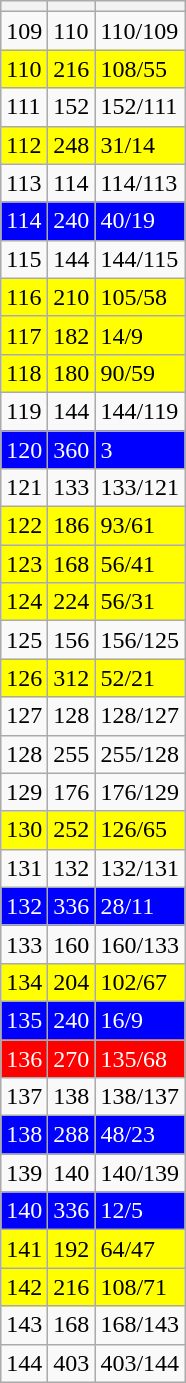<table class="wikitable">
<tr>
<th></th>
<th></th>
<th></th>
</tr>
<tr>
<td>109</td>
<td>110</td>
<td>110/109</td>
</tr>
<tr style="background: yellow; color: black;">
<td>110</td>
<td>216</td>
<td>108/55</td>
</tr>
<tr>
<td>111</td>
<td>152</td>
<td>152/111</td>
</tr>
<tr style="background: yellow; color: black;">
<td>112</td>
<td>248</td>
<td>31/14</td>
</tr>
<tr>
<td>113</td>
<td>114</td>
<td>114/113</td>
</tr>
<tr style="background: blue; color: white;">
<td>114</td>
<td>240</td>
<td>40/19</td>
</tr>
<tr>
<td>115</td>
<td>144</td>
<td>144/115</td>
</tr>
<tr style="background: yellow; color: black;">
<td>116</td>
<td>210</td>
<td>105/58</td>
</tr>
<tr style="background: yellow; color: black;">
<td>117</td>
<td>182</td>
<td>14/9</td>
</tr>
<tr style="background: yellow; color: black;">
<td>118</td>
<td>180</td>
<td>90/59</td>
</tr>
<tr>
<td>119</td>
<td>144</td>
<td>144/119</td>
</tr>
<tr style="background: blue; color: white;">
<td>120</td>
<td>360</td>
<td>3</td>
</tr>
<tr>
<td>121</td>
<td>133</td>
<td>133/121</td>
</tr>
<tr style="background: yellow; color: black;">
<td>122</td>
<td>186</td>
<td>93/61</td>
</tr>
<tr style="background: yellow; color: black;">
<td>123</td>
<td>168</td>
<td>56/41</td>
</tr>
<tr style="background: yellow; color: black;">
<td>124</td>
<td>224</td>
<td>56/31</td>
</tr>
<tr>
<td>125</td>
<td>156</td>
<td>156/125</td>
</tr>
<tr style="background: yellow; color: black;">
<td>126</td>
<td>312</td>
<td>52/21</td>
</tr>
<tr>
<td>127</td>
<td>128</td>
<td>128/127</td>
</tr>
<tr>
<td>128</td>
<td>255</td>
<td>255/128</td>
</tr>
<tr>
<td>129</td>
<td>176</td>
<td>176/129</td>
</tr>
<tr style="background: yellow; color: black;">
<td>130</td>
<td>252</td>
<td>126/65</td>
</tr>
<tr>
<td>131</td>
<td>132</td>
<td>132/131</td>
</tr>
<tr style="background: blue; color: white;">
<td>132</td>
<td>336</td>
<td>28/11</td>
</tr>
<tr>
<td>133</td>
<td>160</td>
<td>160/133</td>
</tr>
<tr style="background: yellow; color: black;">
<td>134</td>
<td>204</td>
<td>102/67</td>
</tr>
<tr style="background: blue; color: white;">
<td>135</td>
<td>240</td>
<td>16/9</td>
</tr>
<tr style="background: red; color: white;">
<td>136</td>
<td>270</td>
<td>135/68</td>
</tr>
<tr>
<td>137</td>
<td>138</td>
<td>138/137</td>
</tr>
<tr style="background: blue; color: white;">
<td>138</td>
<td>288</td>
<td>48/23</td>
</tr>
<tr>
<td>139</td>
<td>140</td>
<td>140/139</td>
</tr>
<tr style="background: blue; color: white;">
<td>140</td>
<td>336</td>
<td>12/5</td>
</tr>
<tr style="background: yellow; color: black;">
<td>141</td>
<td>192</td>
<td>64/47</td>
</tr>
<tr style="background: yellow; color: black;">
<td>142</td>
<td>216</td>
<td>108/71</td>
</tr>
<tr>
<td>143</td>
<td>168</td>
<td>168/143</td>
</tr>
<tr>
<td>144</td>
<td>403</td>
<td>403/144</td>
</tr>
</table>
